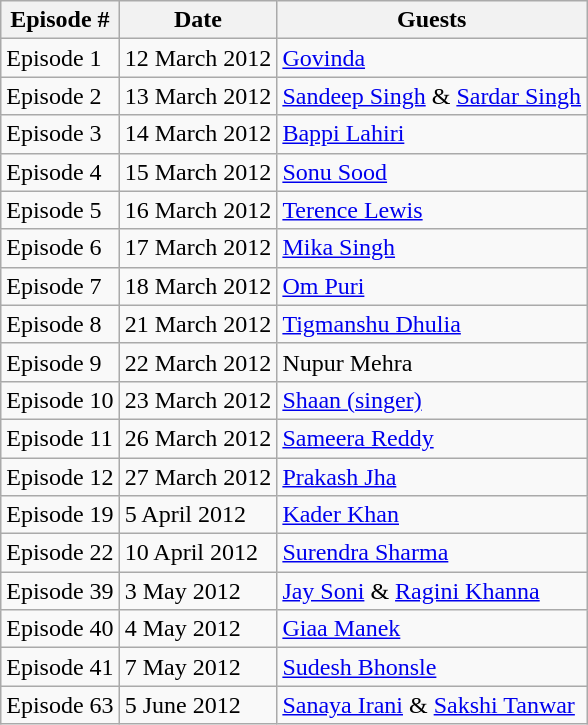<table class="wikitable">
<tr>
<th>Episode #</th>
<th>Date</th>
<th>Guests</th>
</tr>
<tr>
<td>Episode 1</td>
<td>12 March 2012</td>
<td><a href='#'>Govinda</a></td>
</tr>
<tr>
<td>Episode 2</td>
<td>13 March 2012</td>
<td><a href='#'>Sandeep Singh</a> & <a href='#'>Sardar Singh</a></td>
</tr>
<tr>
<td>Episode 3</td>
<td>14 March 2012</td>
<td><a href='#'>Bappi Lahiri</a></td>
</tr>
<tr>
<td>Episode 4</td>
<td>15 March 2012</td>
<td><a href='#'>Sonu Sood</a></td>
</tr>
<tr>
<td>Episode 5</td>
<td>16 March 2012</td>
<td><a href='#'>Terence Lewis</a></td>
</tr>
<tr>
<td>Episode 6</td>
<td>17 March 2012</td>
<td><a href='#'>Mika Singh</a></td>
</tr>
<tr>
<td>Episode 7</td>
<td>18 March 2012</td>
<td><a href='#'>Om Puri</a></td>
</tr>
<tr>
<td>Episode 8</td>
<td>21 March 2012</td>
<td><a href='#'>Tigmanshu Dhulia</a></td>
</tr>
<tr>
<td>Episode 9</td>
<td>22 March 2012</td>
<td>Nupur Mehra</td>
</tr>
<tr>
<td>Episode 10</td>
<td>23 March 2012</td>
<td><a href='#'>Shaan (singer)</a></td>
</tr>
<tr>
<td>Episode 11</td>
<td>26 March 2012</td>
<td><a href='#'>Sameera Reddy</a></td>
</tr>
<tr>
<td>Episode 12</td>
<td>27 March 2012</td>
<td><a href='#'>Prakash Jha</a></td>
</tr>
<tr>
<td>Episode 19</td>
<td>5 April 2012</td>
<td><a href='#'>Kader Khan</a></td>
</tr>
<tr>
<td>Episode 22</td>
<td>10 April 2012</td>
<td><a href='#'>Surendra Sharma</a></td>
</tr>
<tr>
<td>Episode 39</td>
<td>3 May 2012</td>
<td><a href='#'>Jay Soni</a> & <a href='#'>Ragini Khanna</a></td>
</tr>
<tr>
<td>Episode 40</td>
<td>4 May 2012</td>
<td><a href='#'>Giaa Manek</a></td>
</tr>
<tr>
<td>Episode 41</td>
<td>7 May 2012</td>
<td><a href='#'>Sudesh Bhonsle</a></td>
</tr>
<tr>
<td>Episode 63</td>
<td>5 June 2012</td>
<td><a href='#'>Sanaya Irani</a> & <a href='#'>Sakshi Tanwar</a></td>
</tr>
</table>
